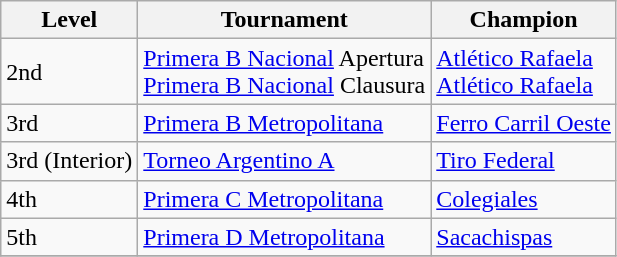<table class="wikitable">
<tr>
<th>Level</th>
<th>Tournament</th>
<th>Champion</th>
</tr>
<tr>
<td>2nd</td>
<td><a href='#'>Primera B Nacional</a> Apertura <br> <a href='#'>Primera B Nacional</a> Clausura</td>
<td><a href='#'>Atlético Rafaela</a> <br> <a href='#'>Atlético Rafaela</a></td>
</tr>
<tr>
<td>3rd</td>
<td><a href='#'>Primera B Metropolitana</a></td>
<td><a href='#'>Ferro Carril Oeste</a></td>
</tr>
<tr>
<td>3rd (Interior)</td>
<td><a href='#'>Torneo Argentino A</a></td>
<td><a href='#'>Tiro Federal</a></td>
</tr>
<tr>
<td>4th</td>
<td><a href='#'>Primera C Metropolitana</a></td>
<td><a href='#'>Colegiales</a></td>
</tr>
<tr>
<td>5th</td>
<td><a href='#'>Primera D Metropolitana</a></td>
<td><a href='#'>Sacachispas</a></td>
</tr>
<tr>
</tr>
</table>
